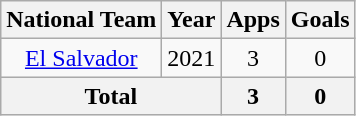<table class="wikitable" style="text-align:center">
<tr>
<th>National Team</th>
<th>Year</th>
<th>Apps</th>
<th>Goals</th>
</tr>
<tr>
<td><a href='#'>El Salvador</a></td>
<td>2021</td>
<td>3</td>
<td>0</td>
</tr>
<tr>
<th colspan="2">Total</th>
<th>3</th>
<th>0</th>
</tr>
</table>
